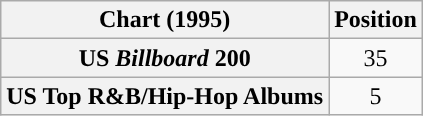<table class="wikitable sortable plainrowheaders" style="text-align:center">
<tr>
<th scope="col">Chart (1995)</th>
<th scope="col">Position</th>
</tr>
<tr>
<th scope="row">US <em>Billboard</em> 200</th>
<td>35</td>
</tr>
<tr>
<th scope="row">US Top R&B/Hip-Hop Albums</th>
<td>5</td>
</tr>
</table>
